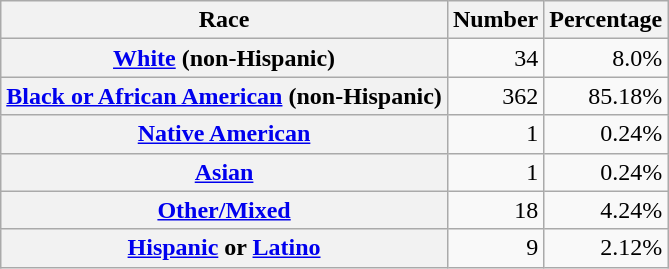<table class="wikitable" style="text-align:right">
<tr>
<th scope="col">Race</th>
<th scope="col">Number</th>
<th scope="col">Percentage</th>
</tr>
<tr>
<th scope="row"><a href='#'>White</a> (non-Hispanic)</th>
<td>34</td>
<td>8.0%</td>
</tr>
<tr>
<th scope="row"><a href='#'>Black or African American</a> (non-Hispanic)</th>
<td>362</td>
<td>85.18%</td>
</tr>
<tr>
<th scope="row"><a href='#'>Native American</a></th>
<td>1</td>
<td>0.24%</td>
</tr>
<tr>
<th scope="row"><a href='#'>Asian</a></th>
<td>1</td>
<td>0.24%</td>
</tr>
<tr>
<th scope="row"><a href='#'>Other/Mixed</a></th>
<td>18</td>
<td>4.24%</td>
</tr>
<tr>
<th scope="row"><a href='#'>Hispanic</a> or <a href='#'>Latino</a></th>
<td>9</td>
<td>2.12%</td>
</tr>
</table>
